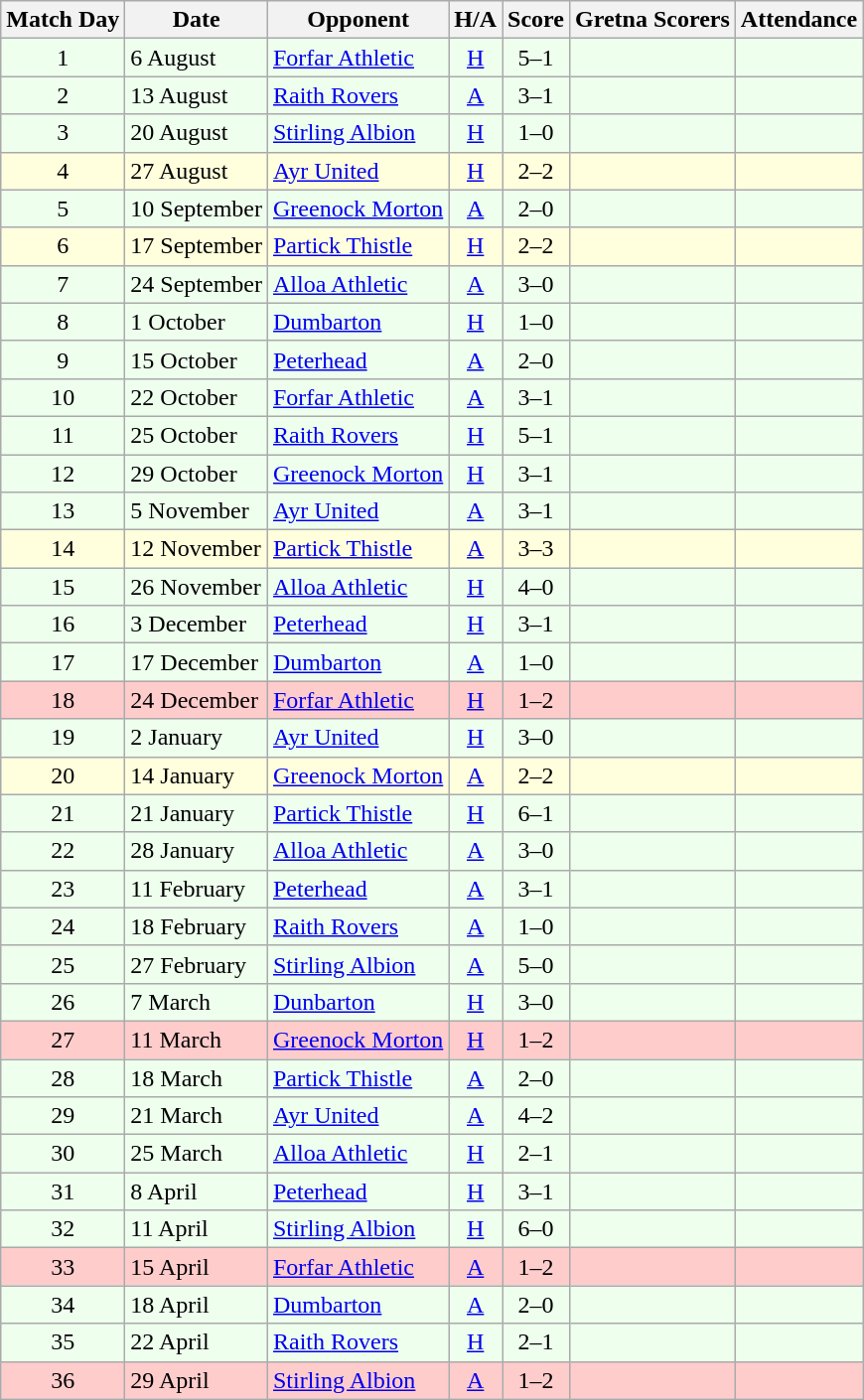<table class="wikitable" style="text-align:center">
<tr>
<th>Match Day</th>
<th>Date</th>
<th>Opponent</th>
<th>H/A</th>
<th>Score</th>
<th>Gretna Scorers</th>
<th>Attendance</th>
</tr>
<tr bgcolor=#EEFFEE>
<td>1</td>
<td align=left>6 August</td>
<td align=left><a href='#'>Forfar Athletic</a></td>
<td><a href='#'>H</a></td>
<td>5–1</td>
<td align=left></td>
<td></td>
</tr>
<tr bgcolor=#EEFFEE>
<td>2</td>
<td align=left>13 August</td>
<td align=left><a href='#'>Raith Rovers</a></td>
<td><a href='#'>A</a></td>
<td>3–1</td>
<td align=left></td>
<td></td>
</tr>
<tr bgcolor=#EEFFEE>
<td>3</td>
<td align=left>20 August</td>
<td align=left><a href='#'>Stirling Albion</a></td>
<td><a href='#'>H</a></td>
<td>1–0</td>
<td align=left></td>
<td></td>
</tr>
<tr bgcolor=#FFFFDD>
<td>4</td>
<td align=left>27 August</td>
<td align=left><a href='#'>Ayr United</a></td>
<td><a href='#'>H</a></td>
<td>2–2</td>
<td align=left></td>
<td></td>
</tr>
<tr bgcolor=#EEFFEE>
<td>5</td>
<td align=left1>10 September</td>
<td align=left><a href='#'>Greenock Morton</a></td>
<td><a href='#'>A</a></td>
<td>2–0</td>
<td align=left></td>
<td></td>
</tr>
<tr bgcolor=#FFFFDD>
<td>6</td>
<td align=left>17 September</td>
<td align=left><a href='#'>Partick Thistle</a></td>
<td><a href='#'>H</a></td>
<td>2–2</td>
<td align=left></td>
<td></td>
</tr>
<tr bgcolor=#EEFFEE>
<td>7</td>
<td align=left>24 September</td>
<td align=left><a href='#'>Alloa Athletic</a></td>
<td><a href='#'>A</a></td>
<td>3–0</td>
<td align=left></td>
<td></td>
</tr>
<tr bgcolor=#EEFFEE>
<td>8</td>
<td align=left>1 October</td>
<td align=left><a href='#'>Dumbarton</a></td>
<td><a href='#'>H</a></td>
<td>1–0</td>
<td align=left></td>
<td></td>
</tr>
<tr bgcolor=#EEFFEE>
<td>9</td>
<td align=left>15 October</td>
<td align=left><a href='#'>Peterhead</a></td>
<td><a href='#'>A</a></td>
<td>2–0</td>
<td align=left></td>
<td></td>
</tr>
<tr bgcolor=#EEFFEE>
<td>10</td>
<td align=left>22 October</td>
<td align=left><a href='#'>Forfar Athletic</a></td>
<td><a href='#'>A</a></td>
<td>3–1</td>
<td align=left></td>
<td></td>
</tr>
<tr bgcolor=#EEFFEE>
<td>11</td>
<td align=left>25 October</td>
<td align=left><a href='#'>Raith Rovers</a></td>
<td><a href='#'>H</a></td>
<td>5–1</td>
<td align=left></td>
<td></td>
</tr>
<tr bgcolor=#EEFFEE>
<td>12</td>
<td align=left>29 October</td>
<td align=left><a href='#'>Greenock Morton</a></td>
<td><a href='#'>H</a></td>
<td>3–1</td>
<td align=left></td>
<td></td>
</tr>
<tr bgcolor=#EEFFEE>
<td>13</td>
<td align=left>5 November</td>
<td align=left><a href='#'>Ayr United</a></td>
<td><a href='#'>A</a></td>
<td>3–1</td>
<td align=left></td>
<td></td>
</tr>
<tr bgcolor=#FFFFDD>
<td>14</td>
<td align=left>12 November</td>
<td align=left><a href='#'>Partick Thistle</a></td>
<td><a href='#'>A</a></td>
<td>3–3</td>
<td align=left></td>
<td></td>
</tr>
<tr bgcolor=#EEFFEE>
<td>15</td>
<td align=left>26 November</td>
<td align=left><a href='#'>Alloa Athletic</a></td>
<td><a href='#'>H</a></td>
<td>4–0</td>
<td align=left></td>
<td></td>
</tr>
<tr bgcolor=#EEFFEE>
<td>16</td>
<td align=left>3 December</td>
<td align=left><a href='#'>Peterhead</a></td>
<td><a href='#'>H</a></td>
<td>3–1</td>
<td align=left></td>
<td></td>
</tr>
<tr bgcolor=#EEFFEE>
<td>17</td>
<td align=left>17 December</td>
<td align=left><a href='#'>Dumbarton</a></td>
<td><a href='#'>A</a></td>
<td>1–0</td>
<td align=left></td>
<td></td>
</tr>
<tr bgcolor=#FFCCCC>
<td>18</td>
<td align=left>24 December</td>
<td align=left><a href='#'>Forfar Athletic</a></td>
<td><a href='#'>H</a></td>
<td>1–2</td>
<td align=left></td>
<td></td>
</tr>
<tr bgcolor=#EEFFEE>
<td>19</td>
<td align=left>2 January</td>
<td align=left><a href='#'>Ayr United</a></td>
<td><a href='#'>H</a></td>
<td>3–0</td>
<td align=left></td>
<td></td>
</tr>
<tr bgcolor=#FFFFDD>
<td>20</td>
<td align=left>14 January</td>
<td align=left><a href='#'>Greenock Morton</a></td>
<td><a href='#'>A</a></td>
<td>2–2</td>
<td align=left></td>
<td></td>
</tr>
<tr bgcolor=#EEFFEE>
<td>21</td>
<td align=left>21 January</td>
<td align=left><a href='#'>Partick Thistle</a></td>
<td><a href='#'>H</a></td>
<td>6–1</td>
<td align=left></td>
<td></td>
</tr>
<tr bgcolor=#EEFFEE>
<td>22</td>
<td align=left>28 January</td>
<td align=left><a href='#'>Alloa Athletic</a></td>
<td><a href='#'>A</a></td>
<td>3–0</td>
<td align=left></td>
<td></td>
</tr>
<tr bgcolor=#EEFFEE>
<td>23</td>
<td align=left>11 February</td>
<td align=left><a href='#'>Peterhead</a></td>
<td><a href='#'>A</a></td>
<td>3–1</td>
<td align=left></td>
<td></td>
</tr>
<tr bgcolor=#EEFFEE>
<td>24</td>
<td align=left>18 February</td>
<td align=left><a href='#'>Raith Rovers</a></td>
<td><a href='#'>A</a></td>
<td>1–0</td>
<td align=left></td>
<td></td>
</tr>
<tr bgcolor=#EEFFEE>
<td>25</td>
<td align=left>27 February</td>
<td align=left><a href='#'>Stirling Albion</a></td>
<td><a href='#'>A</a></td>
<td>5–0</td>
<td align=left></td>
<td></td>
</tr>
<tr bgcolor=#EEFFEE>
<td>26</td>
<td align=left>7 March</td>
<td align=left><a href='#'>Dunbarton</a></td>
<td><a href='#'>H</a></td>
<td>3–0</td>
<td align=left></td>
<td></td>
</tr>
<tr bgcolor=#FFCCCC>
<td>27</td>
<td align=left>11 March</td>
<td align=left><a href='#'>Greenock Morton</a></td>
<td><a href='#'>H</a></td>
<td>1–2</td>
<td align=left></td>
<td></td>
</tr>
<tr bgcolor=#EEFFEE>
<td>28</td>
<td align=left>18 March</td>
<td align=left><a href='#'>Partick Thistle</a></td>
<td><a href='#'>A</a></td>
<td>2–0</td>
<td align=left></td>
<td></td>
</tr>
<tr bgcolor=#EEFFEE>
<td>29</td>
<td align=left>21 March</td>
<td align=left><a href='#'>Ayr United</a></td>
<td><a href='#'>A</a></td>
<td>4–2</td>
<td align=left></td>
<td></td>
</tr>
<tr bgcolor=#EEFFEE>
<td>30</td>
<td align=left>25 March</td>
<td align=left><a href='#'>Alloa Athletic</a></td>
<td><a href='#'>H</a></td>
<td>2–1</td>
<td align=left></td>
<td></td>
</tr>
<tr bgcolor=#EEFFEE>
<td>31</td>
<td align=left>8 April</td>
<td align=left><a href='#'>Peterhead</a></td>
<td><a href='#'>H</a></td>
<td>3–1</td>
<td align=left></td>
<td></td>
</tr>
<tr bgcolor=#EEFFEE>
<td>32</td>
<td align=left>11 April</td>
<td align=left><a href='#'>Stirling Albion</a></td>
<td><a href='#'>H</a></td>
<td>6–0</td>
<td align=left></td>
<td></td>
</tr>
<tr bgcolor=#FFCCCC>
<td>33</td>
<td align=left>15 April</td>
<td align=left><a href='#'>Forfar Athletic</a></td>
<td><a href='#'>A</a></td>
<td>1–2</td>
<td align=left></td>
<td></td>
</tr>
<tr bgcolor=#EEFFEE>
<td>34</td>
<td align=left>18 April</td>
<td align=left><a href='#'>Dumbarton</a></td>
<td><a href='#'>A</a></td>
<td>2–0</td>
<td align=left></td>
<td></td>
</tr>
<tr bgcolor=#EEFFEE>
<td>35</td>
<td align=left>22 April</td>
<td align=left><a href='#'>Raith Rovers</a></td>
<td><a href='#'>H</a></td>
<td>2–1</td>
<td align=left></td>
<td></td>
</tr>
<tr bgcolor=#FFCCCC>
<td>36</td>
<td align=left>29 April</td>
<td align=left><a href='#'>Stirling Albion</a></td>
<td><a href='#'>A</a></td>
<td>1–2</td>
<td align=left></td>
<td></td>
</tr>
</table>
